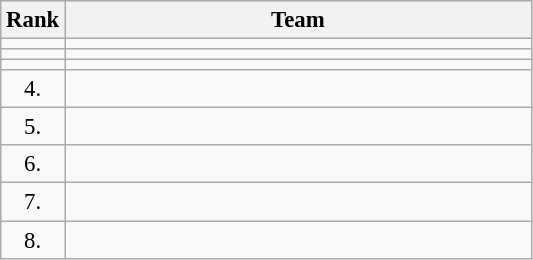<table class="wikitable" style="font-size:95%;">
<tr>
<th>Rank</th>
<th align="left" style="width: 20em">Team</th>
</tr>
<tr>
<td align="center"></td>
<td></td>
</tr>
<tr>
<td align="center"></td>
<td></td>
</tr>
<tr>
<td align="center"></td>
<td></td>
</tr>
<tr>
<td rowspan=1 align="center">4.</td>
<td></td>
</tr>
<tr>
<td rowspan=1 align="center">5.</td>
<td></td>
</tr>
<tr>
<td rowspan=1 align="center">6.</td>
<td></td>
</tr>
<tr>
<td rowspan=1 align="center">7.</td>
<td></td>
</tr>
<tr>
<td rowspan=1 align="center">8.</td>
<td></td>
</tr>
</table>
